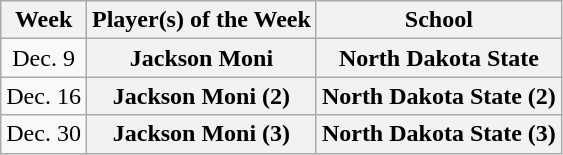<table class="wikitable" style="text-align:center">
<tr>
<th>Week</th>
<th>Player(s) of the Week</th>
<th>School</th>
</tr>
<tr>
<td>Dec. 9</td>
<th style=>Jackson Moni</th>
<th style=>North Dakota State</th>
</tr>
<tr>
<td>Dec. 16</td>
<th style=>Jackson Moni (2)</th>
<th style=>North Dakota State (2)</th>
</tr>
<tr>
<td>Dec. 30</td>
<th style=>Jackson Moni (3)</th>
<th style=>North Dakota State (3)</th>
</tr>
</table>
